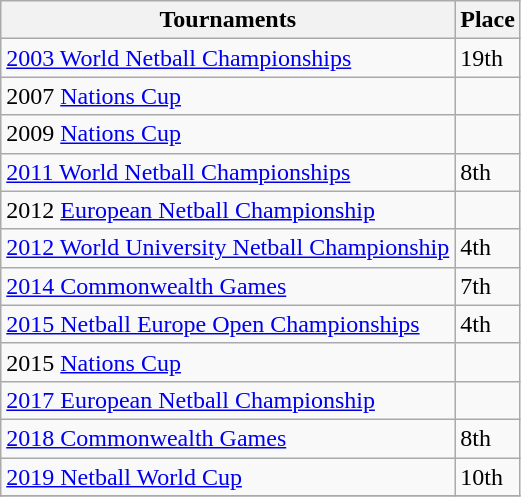<table class="wikitable collapsible">
<tr>
<th>Tournaments</th>
<th>Place</th>
</tr>
<tr>
<td><a href='#'>2003 World Netball Championships</a></td>
<td>19th</td>
</tr>
<tr>
<td>2007 <a href='#'>Nations Cup</a></td>
<td></td>
</tr>
<tr>
<td>2009 <a href='#'>Nations Cup</a></td>
<td></td>
</tr>
<tr>
<td><a href='#'>2011 World Netball Championships</a></td>
<td>8th</td>
</tr>
<tr>
<td>2012 <a href='#'>European Netball Championship</a></td>
<td></td>
</tr>
<tr>
<td><a href='#'>2012 World University Netball Championship</a></td>
<td>4th</td>
</tr>
<tr>
<td><a href='#'>2014 Commonwealth Games</a></td>
<td>7th</td>
</tr>
<tr>
<td><a href='#'>2015 Netball Europe Open Championships</a></td>
<td>4th</td>
</tr>
<tr>
<td>2015 <a href='#'>Nations Cup</a></td>
<td></td>
</tr>
<tr>
<td><a href='#'>2017 European Netball Championship</a></td>
<td></td>
</tr>
<tr>
<td><a href='#'>2018 Commonwealth Games</a></td>
<td>8th</td>
</tr>
<tr>
<td><a href='#'>2019 Netball World Cup</a></td>
<td>10th</td>
</tr>
<tr>
</tr>
</table>
